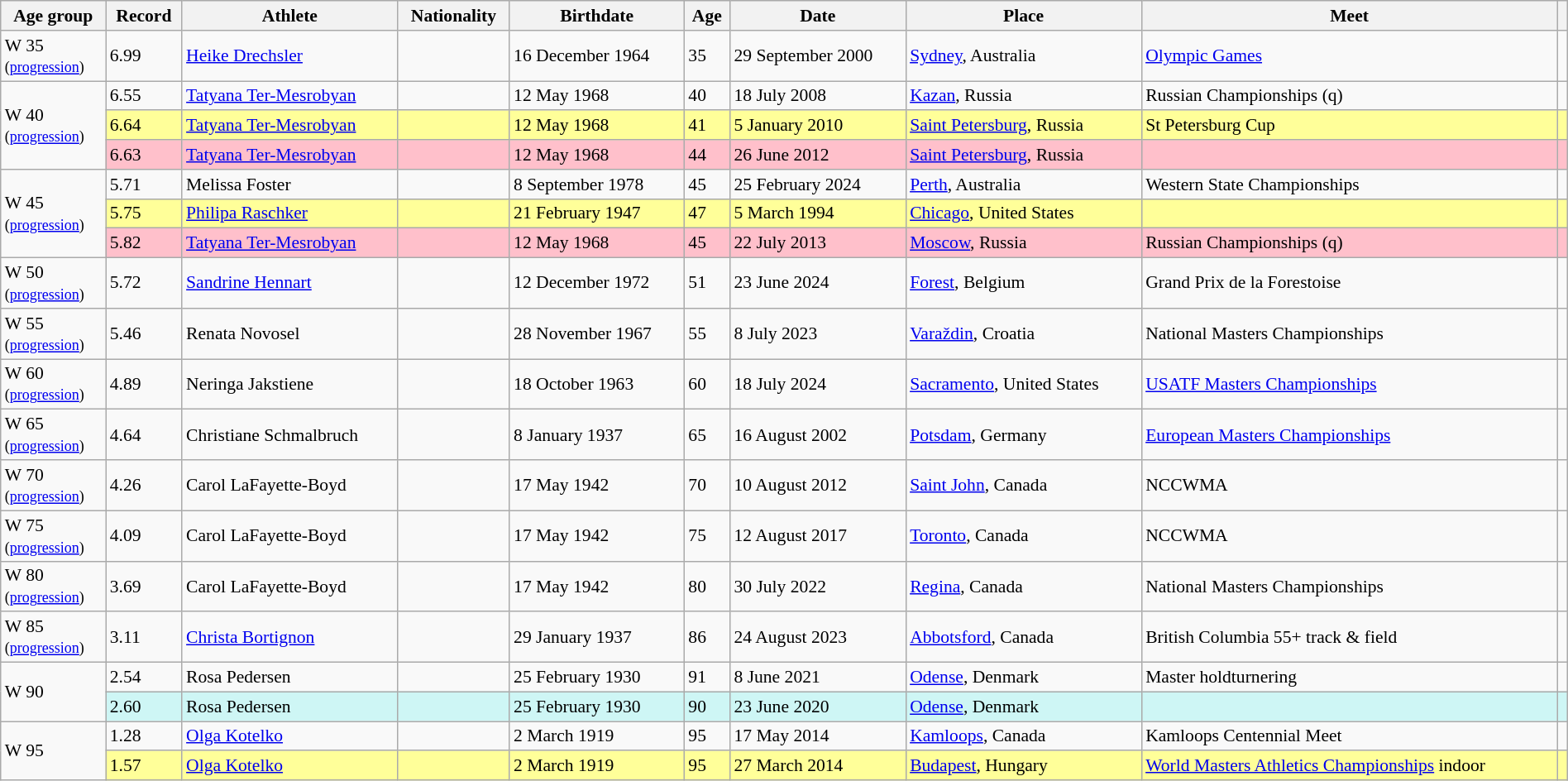<table class="wikitable" style="font-size:90%; width: 100%;">
<tr>
<th>Age group</th>
<th>Record</th>
<th>Athlete</th>
<th>Nationality</th>
<th>Birthdate</th>
<th>Age</th>
<th>Date</th>
<th>Place</th>
<th>Meet</th>
<th></th>
</tr>
<tr>
<td>W 35  <br><small>(<a href='#'>progression</a>)</small></td>
<td>6.99 </td>
<td><a href='#'>Heike Drechsler</a></td>
<td></td>
<td>16 December 1964</td>
<td>35</td>
<td>29 September 2000</td>
<td><a href='#'>Sydney</a>, Australia</td>
<td><a href='#'>Olympic Games</a></td>
<td></td>
</tr>
<tr>
<td rowspan=3>W 40 <br><small>(<a href='#'>progression</a>)</small></td>
<td>6.55 </td>
<td><a href='#'>Tatyana Ter-Mesrobyan</a></td>
<td></td>
<td>12 May 1968</td>
<td>40</td>
<td>18 July 2008</td>
<td><a href='#'>Kazan</a>, Russia</td>
<td>Russian Championships (q)</td>
<td></td>
</tr>
<tr style="background:#ff9;">
<td>6.64 </td>
<td><a href='#'>Tatyana Ter-Mesrobyan</a></td>
<td></td>
<td>12 May 1968</td>
<td>41</td>
<td>5 January 2010</td>
<td><a href='#'>Saint Petersburg</a>, Russia</td>
<td>St Petersburg Cup</td>
<td></td>
</tr>
<tr style="background:pink">
<td>6.63 </td>
<td><a href='#'>Tatyana Ter-Mesrobyan</a></td>
<td></td>
<td>12 May 1968</td>
<td>44</td>
<td>26 June 2012</td>
<td><a href='#'>Saint Petersburg</a>, Russia</td>
<td></td>
<td></td>
</tr>
<tr>
<td rowspan=3>W 45 <br><small>(<a href='#'>progression</a>)</small></td>
<td>5.71 </td>
<td>Melissa Foster</td>
<td></td>
<td>8 September 1978</td>
<td>45</td>
<td>25 February 2024</td>
<td><a href='#'>Perth</a>, Australia</td>
<td>Western State Championships</td>
<td></td>
</tr>
<tr style="background:#ff9;">
<td>5.75 </td>
<td><a href='#'>Philipa Raschker</a></td>
<td></td>
<td>21 February 1947</td>
<td>47</td>
<td>5 March 1994</td>
<td><a href='#'>Chicago</a>, United States</td>
<td></td>
<td></td>
</tr>
<tr style="background:pink">
<td>5.82 </td>
<td><a href='#'>Tatyana Ter-Mesrobyan</a></td>
<td></td>
<td>12 May 1968</td>
<td>45</td>
<td>22 July 2013</td>
<td><a href='#'>Moscow</a>, Russia</td>
<td>Russian Championships (q)</td>
<td></td>
</tr>
<tr>
<td>W 50 <br><small>(<a href='#'>progression</a>)</small></td>
<td>5.72 </td>
<td><a href='#'>Sandrine Hennart</a></td>
<td></td>
<td>12 December 1972</td>
<td>51</td>
<td>23 June 2024</td>
<td><a href='#'>Forest</a>, Belgium</td>
<td>Grand Prix de la Forestoise</td>
<td></td>
</tr>
<tr>
<td>W 55 <br><small>(<a href='#'>progression</a>)</small></td>
<td>5.46 </td>
<td>Renata Novosel</td>
<td></td>
<td>28 November 1967</td>
<td>55</td>
<td>8 July 2023</td>
<td><a href='#'>Varaždin</a>, Croatia</td>
<td>National Masters Championships</td>
<td></td>
</tr>
<tr>
<td>W 60 <br><small>(<a href='#'>progression</a>)</small></td>
<td>4.89 </td>
<td>Neringa Jakstiene</td>
<td></td>
<td>18 October 1963</td>
<td>60</td>
<td>18 July 2024</td>
<td><a href='#'>Sacramento</a>, United States</td>
<td><a href='#'>USATF Masters Championships</a></td>
<td></td>
</tr>
<tr>
<td>W 65 <br><small>(<a href='#'>progression</a>)</small></td>
<td>4.64 </td>
<td>Christiane Schmalbruch</td>
<td></td>
<td>8 January 1937</td>
<td>65</td>
<td>16 August 2002</td>
<td><a href='#'>Potsdam</a>, Germany</td>
<td><a href='#'>European Masters Championships</a></td>
<td></td>
</tr>
<tr>
<td>W 70 <br><small>(<a href='#'>progression</a>)</small></td>
<td>4.26 </td>
<td>Carol LaFayette-Boyd</td>
<td></td>
<td>17 May 1942</td>
<td>70</td>
<td>10 August 2012</td>
<td><a href='#'>Saint John</a>, Canada</td>
<td>NCCWMA</td>
<td></td>
</tr>
<tr>
<td>W 75 <br><small>(<a href='#'>progression</a>)</small></td>
<td>4.09 </td>
<td>Carol LaFayette-Boyd</td>
<td></td>
<td>17 May 1942</td>
<td>75</td>
<td>12 August 2017</td>
<td><a href='#'>Toronto</a>, Canada</td>
<td>NCCWMA</td>
<td></td>
</tr>
<tr>
<td>W 80  <br><small>(<a href='#'>progression</a>)</small></td>
<td>3.69 </td>
<td>Carol LaFayette-Boyd</td>
<td></td>
<td>17 May 1942</td>
<td>80</td>
<td>30 July 2022</td>
<td><a href='#'>Regina</a>, Canada</td>
<td>National Masters Championships</td>
<td></td>
</tr>
<tr>
<td>W 85 <br><small>(<a href='#'>progression</a>)</small></td>
<td>3.11 </td>
<td><a href='#'>Christa Bortignon</a></td>
<td></td>
<td>29 January 1937</td>
<td>86</td>
<td>24 August 2023</td>
<td><a href='#'>Abbotsford</a>, Canada</td>
<td>British Columbia 55+ track & field</td>
<td></td>
</tr>
<tr>
<td rowspan=2>W 90</td>
<td>2.54 </td>
<td>Rosa Pedersen</td>
<td></td>
<td>25 February 1930</td>
<td>91</td>
<td>8 June 2021</td>
<td><a href='#'>Odense</a>, Denmark</td>
<td>Master holdturnering</td>
<td></td>
</tr>
<tr style="background:#cef6f5;">
<td>2.60 </td>
<td>Rosa Pedersen</td>
<td></td>
<td>25 February 1930</td>
<td>90</td>
<td>23 June 2020</td>
<td><a href='#'>Odense</a>, Denmark</td>
<td></td>
<td></td>
</tr>
<tr>
<td rowspan=2>W 95</td>
<td>1.28 </td>
<td><a href='#'>Olga Kotelko</a></td>
<td></td>
<td>2 March 1919</td>
<td>95</td>
<td>17 May 2014</td>
<td><a href='#'>Kamloops</a>, Canada</td>
<td>Kamloops Centennial Meet</td>
<td></td>
</tr>
<tr style="background:#ff9;">
<td>1.57 </td>
<td><a href='#'>Olga Kotelko</a></td>
<td></td>
<td>2 March 1919</td>
<td>95</td>
<td>27 March 2014</td>
<td><a href='#'>Budapest</a>, Hungary</td>
<td><a href='#'>World Masters Athletics Championships</a> indoor</td>
<td></td>
</tr>
</table>
